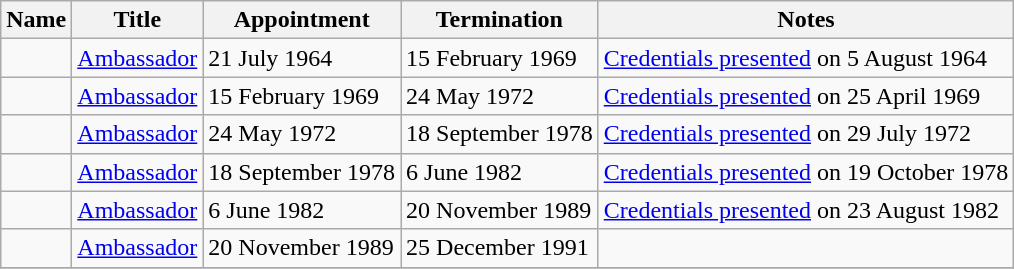<table class="wikitable">
<tr valign="middle">
<th>Name</th>
<th>Title</th>
<th>Appointment</th>
<th>Termination</th>
<th>Notes</th>
</tr>
<tr>
<td></td>
<td><a href='#'>Ambassador</a></td>
<td>21 July 1964</td>
<td>15 February 1969</td>
<td><a href='#'>Credentials presented</a> on 5 August 1964</td>
</tr>
<tr>
<td></td>
<td><a href='#'>Ambassador</a></td>
<td>15 February 1969</td>
<td>24 May 1972</td>
<td><a href='#'>Credentials presented</a> on 25 April 1969</td>
</tr>
<tr>
<td></td>
<td><a href='#'>Ambassador</a></td>
<td>24 May 1972</td>
<td>18 September 1978</td>
<td><a href='#'>Credentials presented</a> on 29 July 1972</td>
</tr>
<tr>
<td></td>
<td><a href='#'>Ambassador</a></td>
<td>18 September 1978</td>
<td>6 June 1982</td>
<td><a href='#'>Credentials presented</a> on 19 October 1978</td>
</tr>
<tr>
<td></td>
<td><a href='#'>Ambassador</a></td>
<td>6 June 1982</td>
<td>20 November 1989</td>
<td><a href='#'>Credentials presented</a> on 23 August 1982</td>
</tr>
<tr>
<td></td>
<td><a href='#'>Ambassador</a></td>
<td>20 November 1989</td>
<td>25 December 1991</td>
<td></td>
</tr>
<tr>
</tr>
</table>
